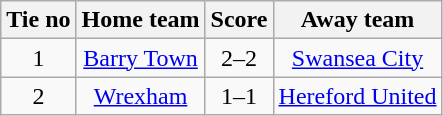<table class="wikitable" style="text-align: center">
<tr>
<th>Tie no</th>
<th>Home team</th>
<th>Score</th>
<th>Away team</th>
</tr>
<tr>
<td>1</td>
<td><a href='#'>Barry Town</a></td>
<td>2–2</td>
<td><a href='#'>Swansea City</a></td>
</tr>
<tr>
<td>2</td>
<td><a href='#'>Wrexham</a></td>
<td>1–1</td>
<td><a href='#'>Hereford United</a></td>
</tr>
</table>
